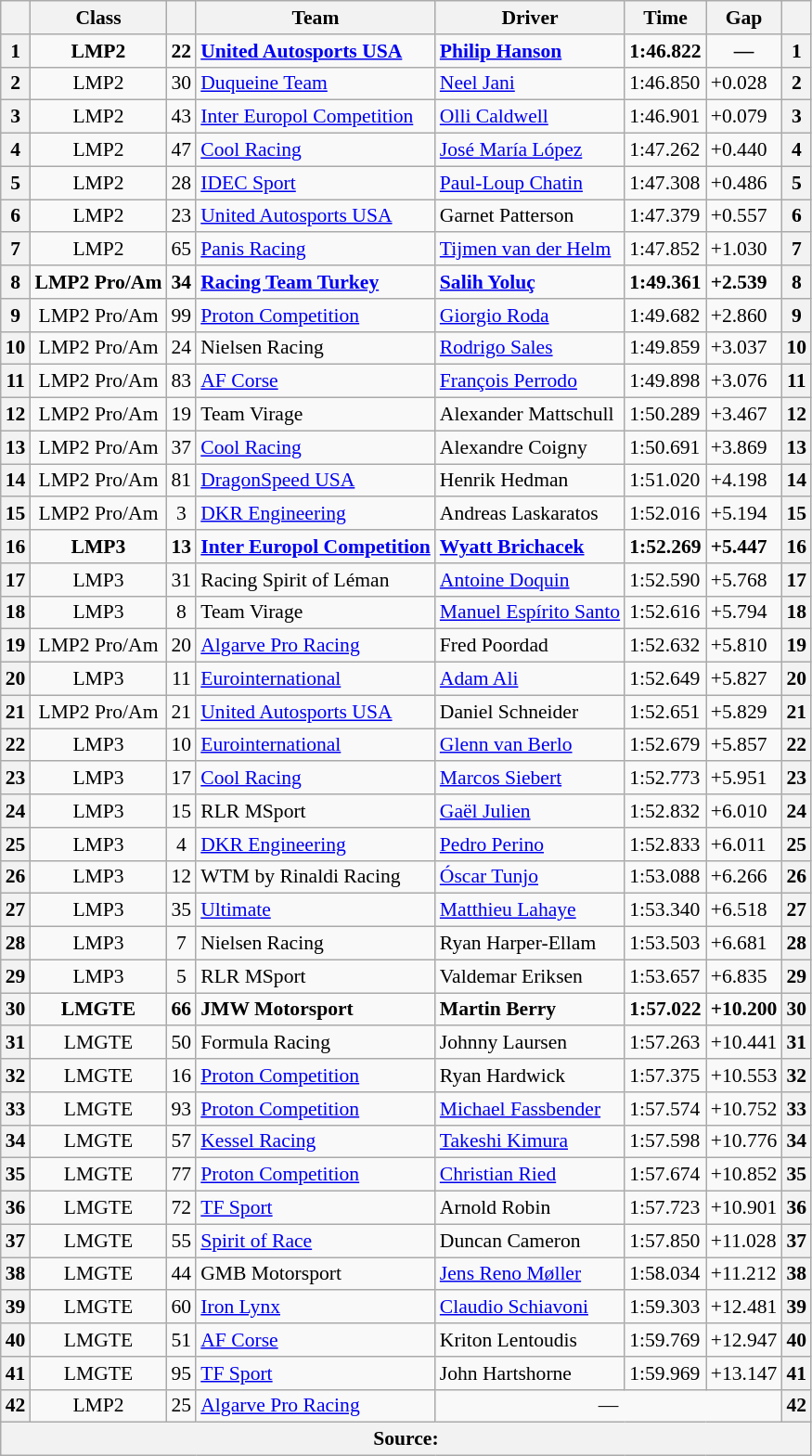<table class="wikitable sortable" style="font-size: 90%;">
<tr>
<th></th>
<th class="unsortable">Class</th>
<th class="unsortable"></th>
<th class="unsortable">Team</th>
<th class="unsortable">Driver</th>
<th class="unsortable">Time</th>
<th class="unsortable">Gap</th>
<th></th>
</tr>
<tr style="font-weight: bold;">
<th>1</th>
<td align="center">LMP2</td>
<td align="center">22</td>
<td> <a href='#'>United Autosports USA</a></td>
<td> <a href='#'>Philip Hanson</a></td>
<td>1:46.822</td>
<td align="center">—</td>
<th>1</th>
</tr>
<tr>
<th>2</th>
<td align="center">LMP2</td>
<td align="center">30</td>
<td> <a href='#'>Duqueine Team</a></td>
<td> <a href='#'>Neel Jani</a></td>
<td>1:46.850</td>
<td>+0.028</td>
<th>2</th>
</tr>
<tr>
<th>3</th>
<td align="center">LMP2</td>
<td align="center">43</td>
<td> <a href='#'>Inter Europol Competition</a></td>
<td> <a href='#'>Olli Caldwell</a></td>
<td>1:46.901</td>
<td>+0.079</td>
<th>3</th>
</tr>
<tr>
<th>4</th>
<td align="center">LMP2</td>
<td align="center">47</td>
<td> <a href='#'>Cool Racing</a></td>
<td> <a href='#'>José María López</a></td>
<td>1:47.262</td>
<td>+0.440</td>
<th>4</th>
</tr>
<tr>
<th>5</th>
<td align="center">LMP2</td>
<td align="center">28</td>
<td> <a href='#'>IDEC Sport</a></td>
<td> <a href='#'>Paul-Loup Chatin</a></td>
<td>1:47.308</td>
<td>+0.486</td>
<th>5</th>
</tr>
<tr>
<th>6</th>
<td align="center">LMP2</td>
<td align="center">23</td>
<td> <a href='#'>United Autosports USA</a></td>
<td> Garnet Patterson</td>
<td>1:47.379</td>
<td>+0.557</td>
<th>6</th>
</tr>
<tr>
<th>7</th>
<td align="center">LMP2</td>
<td align="center">65</td>
<td> <a href='#'>Panis Racing</a></td>
<td> <a href='#'>Tijmen van der Helm</a></td>
<td>1:47.852</td>
<td>+1.030</td>
<th>7</th>
</tr>
<tr style="font-weight: bold;">
<th>8</th>
<td align="center">LMP2 Pro/Am</td>
<td align="center">34</td>
<td> <a href='#'>Racing Team Turkey</a></td>
<td> <a href='#'>Salih Yoluç</a></td>
<td>1:49.361</td>
<td>+2.539</td>
<th>8</th>
</tr>
<tr>
<th>9</th>
<td align="center">LMP2 Pro/Am</td>
<td align="center">99</td>
<td> <a href='#'>Proton Competition</a></td>
<td> <a href='#'>Giorgio Roda</a></td>
<td>1:49.682</td>
<td>+2.860</td>
<th>9</th>
</tr>
<tr>
<th>10</th>
<td align="center">LMP2 Pro/Am</td>
<td align="center">24</td>
<td> Nielsen Racing</td>
<td> <a href='#'>Rodrigo Sales</a></td>
<td>1:49.859</td>
<td>+3.037</td>
<th>10</th>
</tr>
<tr>
<th>11</th>
<td align="center">LMP2 Pro/Am</td>
<td align="center">83</td>
<td> <a href='#'>AF Corse</a></td>
<td> <a href='#'>François Perrodo</a></td>
<td>1:49.898</td>
<td>+3.076</td>
<th>11</th>
</tr>
<tr>
<th>12</th>
<td align="center">LMP2 Pro/Am</td>
<td align="center">19</td>
<td> Team Virage</td>
<td> Alexander Mattschull</td>
<td>1:50.289</td>
<td>+3.467</td>
<th>12</th>
</tr>
<tr>
<th>13</th>
<td align="center">LMP2 Pro/Am</td>
<td align="center">37</td>
<td> <a href='#'>Cool Racing</a></td>
<td> Alexandre Coigny</td>
<td>1:50.691</td>
<td>+3.869</td>
<th>13</th>
</tr>
<tr>
<th>14</th>
<td align="center">LMP2 Pro/Am</td>
<td align="center">81</td>
<td> <a href='#'>DragonSpeed USA</a></td>
<td> Henrik Hedman</td>
<td>1:51.020</td>
<td>+4.198</td>
<th>14</th>
</tr>
<tr>
<th>15</th>
<td align="center">LMP2 Pro/Am</td>
<td align="center">3</td>
<td> <a href='#'>DKR Engineering</a></td>
<td> Andreas Laskaratos</td>
<td>1:52.016</td>
<td>+5.194</td>
<th>15</th>
</tr>
<tr style="font-weight: bold;">
<th>16</th>
<td align="center">LMP3</td>
<td align="center">13</td>
<td> <a href='#'>Inter Europol Competition</a></td>
<td> <a href='#'>Wyatt Brichacek</a></td>
<td>1:52.269</td>
<td>+5.447</td>
<th>16</th>
</tr>
<tr>
<th>17</th>
<td align="center">LMP3</td>
<td align="center">31</td>
<td> Racing Spirit of Léman</td>
<td> <a href='#'>Antoine Doquin</a></td>
<td>1:52.590</td>
<td>+5.768</td>
<th>17</th>
</tr>
<tr>
<th>18</th>
<td align="center">LMP3</td>
<td align="center">8</td>
<td> Team Virage</td>
<td> <a href='#'>Manuel Espírito Santo</a></td>
<td>1:52.616</td>
<td>+5.794</td>
<th>18</th>
</tr>
<tr>
<th>19</th>
<td align="center">LMP2 Pro/Am</td>
<td align="center">20</td>
<td> <a href='#'>Algarve Pro Racing</a></td>
<td> Fred Poordad</td>
<td>1:52.632</td>
<td>+5.810</td>
<th>19</th>
</tr>
<tr>
<th>20</th>
<td align="center">LMP3</td>
<td align="center">11</td>
<td> <a href='#'>Eurointernational</a></td>
<td> <a href='#'>Adam Ali</a></td>
<td>1:52.649</td>
<td>+5.827</td>
<th>20</th>
</tr>
<tr>
<th>21</th>
<td align="center">LMP2 Pro/Am</td>
<td align="center">21</td>
<td> <a href='#'>United Autosports USA</a></td>
<td> Daniel Schneider</td>
<td>1:52.651</td>
<td>+5.829</td>
<th>21</th>
</tr>
<tr>
<th>22</th>
<td align="center">LMP3</td>
<td align="center">10</td>
<td> <a href='#'>Eurointernational</a></td>
<td> <a href='#'>Glenn van Berlo</a></td>
<td>1:52.679</td>
<td>+5.857</td>
<th>22</th>
</tr>
<tr>
<th>23</th>
<td align="center">LMP3</td>
<td align="center">17</td>
<td> <a href='#'>Cool Racing</a></td>
<td> <a href='#'>Marcos Siebert</a></td>
<td>1:52.773</td>
<td>+5.951</td>
<th>23</th>
</tr>
<tr>
<th>24</th>
<td align="center">LMP3</td>
<td align="center">15</td>
<td> RLR MSport</td>
<td> <a href='#'>Gaël Julien</a></td>
<td>1:52.832</td>
<td>+6.010</td>
<th>24</th>
</tr>
<tr>
<th>25</th>
<td align="center">LMP3</td>
<td align="center">4</td>
<td> <a href='#'>DKR Engineering</a></td>
<td> <a href='#'>Pedro Perino</a></td>
<td>1:52.833</td>
<td>+6.011</td>
<th>25</th>
</tr>
<tr>
<th>26</th>
<td align="center">LMP3</td>
<td align="center">12</td>
<td> WTM by Rinaldi Racing</td>
<td> <a href='#'>Óscar Tunjo</a></td>
<td>1:53.088</td>
<td>+6.266</td>
<th>26</th>
</tr>
<tr>
<th>27</th>
<td align="center">LMP3</td>
<td align="center">35</td>
<td> <a href='#'>Ultimate</a></td>
<td> <a href='#'>Matthieu Lahaye</a></td>
<td>1:53.340</td>
<td>+6.518</td>
<th>27</th>
</tr>
<tr>
<th>28</th>
<td align="center">LMP3</td>
<td align="center">7</td>
<td> Nielsen Racing</td>
<td> Ryan Harper-Ellam</td>
<td>1:53.503</td>
<td>+6.681</td>
<th>28</th>
</tr>
<tr>
<th>29</th>
<td align="center">LMP3</td>
<td align="center">5</td>
<td> RLR MSport</td>
<td> Valdemar Eriksen</td>
<td>1:53.657</td>
<td>+6.835</td>
<th>29</th>
</tr>
<tr style="font-weight: bold;">
<th>30</th>
<td align="center">LMGTE</td>
<td align="center">66</td>
<td> JMW Motorsport</td>
<td> Martin Berry</td>
<td>1:57.022</td>
<td>+10.200</td>
<th>30</th>
</tr>
<tr>
<th>31</th>
<td align="center">LMGTE</td>
<td align="center">50</td>
<td> Formula Racing</td>
<td> Johnny Laursen</td>
<td>1:57.263</td>
<td>+10.441</td>
<th>31</th>
</tr>
<tr>
<th>32</th>
<td align="center">LMGTE</td>
<td align="center">16</td>
<td> <a href='#'>Proton Competition</a></td>
<td> Ryan Hardwick</td>
<td>1:57.375</td>
<td>+10.553</td>
<th>32</th>
</tr>
<tr>
<th>33</th>
<td align="center">LMGTE</td>
<td align="center">93</td>
<td> <a href='#'>Proton Competition</a></td>
<td> <a href='#'>Michael Fassbender</a></td>
<td>1:57.574</td>
<td>+10.752</td>
<th>33</th>
</tr>
<tr>
<th>34</th>
<td align="center">LMGTE</td>
<td align="center">57</td>
<td> <a href='#'>Kessel Racing</a></td>
<td> <a href='#'>Takeshi Kimura</a></td>
<td>1:57.598</td>
<td>+10.776</td>
<th>34</th>
</tr>
<tr>
<th>35</th>
<td align="center">LMGTE</td>
<td align="center">77</td>
<td> <a href='#'>Proton Competition</a></td>
<td> <a href='#'>Christian Ried</a></td>
<td>1:57.674</td>
<td>+10.852</td>
<th>35</th>
</tr>
<tr>
<th>36</th>
<td align="center">LMGTE</td>
<td align="center">72</td>
<td> <a href='#'>TF Sport</a></td>
<td> Arnold Robin</td>
<td>1:57.723</td>
<td>+10.901</td>
<th>36</th>
</tr>
<tr>
<th>37</th>
<td align="center">LMGTE</td>
<td align="center">55</td>
<td> <a href='#'>Spirit of Race</a></td>
<td> Duncan Cameron</td>
<td>1:57.850</td>
<td>+11.028</td>
<th>37</th>
</tr>
<tr>
<th>38</th>
<td align="center">LMGTE</td>
<td align="center">44</td>
<td> GMB Motorsport</td>
<td> <a href='#'>Jens Reno Møller</a></td>
<td>1:58.034</td>
<td>+11.212</td>
<th>38</th>
</tr>
<tr>
<th>39</th>
<td align="center">LMGTE</td>
<td align="center">60</td>
<td> <a href='#'>Iron Lynx</a></td>
<td> <a href='#'>Claudio Schiavoni</a></td>
<td>1:59.303</td>
<td>+12.481</td>
<th>39</th>
</tr>
<tr>
<th>40</th>
<td align="center">LMGTE</td>
<td align="center">51</td>
<td> <a href='#'>AF Corse</a></td>
<td> Kriton Lentoudis</td>
<td>1:59.769</td>
<td>+12.947</td>
<th>40</th>
</tr>
<tr>
<th>41</th>
<td align="center">LMGTE</td>
<td align="center">95</td>
<td> <a href='#'>TF Sport</a></td>
<td> John Hartshorne</td>
<td>1:59.969</td>
<td>+13.147</td>
<th>41</th>
</tr>
<tr>
<th>42</th>
<td align="center">LMP2</td>
<td align="center">25</td>
<td> <a href='#'>Algarve Pro Racing</a></td>
<td colspan="3" align="center">—</td>
<th>42</th>
</tr>
<tr>
<th colspan="8">Source:</th>
</tr>
</table>
